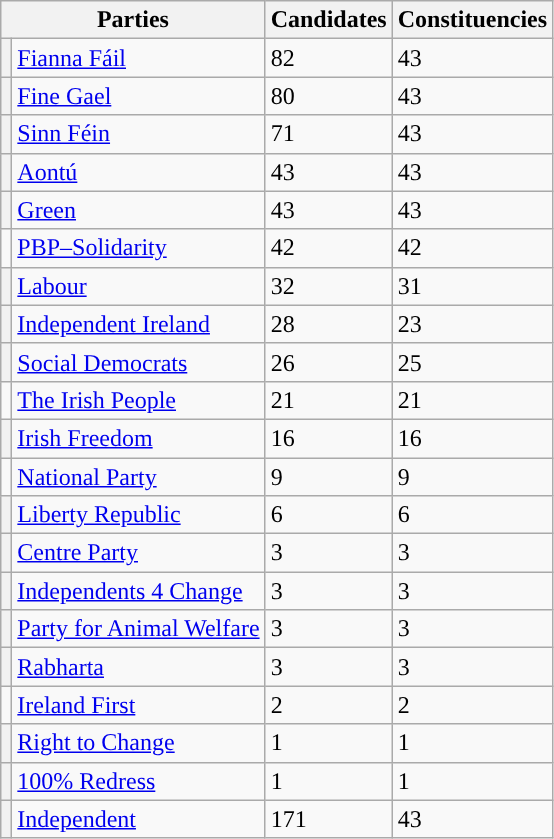<table class="wikitable sortable collapsible">
<tr>
<th colspan=2 class="unsortable">Parties</th>
<th>Candidates</th>
<th>Constituencies</th>
</tr>
<tr>
<th class="unsortable" style="background-color: "></th>
<td><a href='#'>Fianna Fáil</a></td>
<td>82</td>
<td>43</td>
</tr>
<tr>
<th class="unsortable" style="background-color: "></th>
<td><a href='#'>Fine Gael</a></td>
<td>80</td>
<td>43</td>
</tr>
<tr>
<th class="unsortable" style="background-color: "></th>
<td><a href='#'>Sinn Féin</a></td>
<td>71</td>
<td>43</td>
</tr>
<tr>
<th class="unsortable" style="background-color: "></th>
<td><a href='#'>Aontú</a></td>
<td>43</td>
<td>43</td>
</tr>
<tr>
<th class="unsortable" style="background-color: "></th>
<td><a href='#'>Green</a></td>
<td>43</td>
<td>43</td>
</tr>
<tr>
<td style="background:"></td>
<td><a href='#'>PBP–Solidarity</a></td>
<td>42</td>
<td>42</td>
</tr>
<tr>
<th class="unsortable" style="background-color: "></th>
<td><a href='#'>Labour</a></td>
<td>32</td>
<td>31</td>
</tr>
<tr>
<th class="unsortable" style="background-color: "></th>
<td><a href='#'>Independent Ireland</a></td>
<td>28</td>
<td>23</td>
</tr>
<tr>
<th class="unsortable" style="background-color: "></th>
<td><a href='#'>Social Democrats</a></td>
<td>26</td>
<td>25</td>
</tr>
<tr>
<td style="background-color: "></td>
<td><a href='#'>The Irish People</a></td>
<td>21</td>
<td>21</td>
</tr>
<tr>
<th class="unsortable" style="background-color: "></th>
<td><a href='#'>Irish Freedom</a></td>
<td>16</td>
<td>16</td>
</tr>
<tr>
<td style="background-color: "></td>
<td><a href='#'>National Party</a></td>
<td>9</td>
<td>9</td>
</tr>
<tr>
<th class="unsortable" style="background-color: "></th>
<td><a href='#'>Liberty Republic</a></td>
<td>6</td>
<td>6</td>
</tr>
<tr>
<th class="unsortable" style="background-color: "></th>
<td><a href='#'>Centre Party</a></td>
<td>3</td>
<td>3</td>
</tr>
<tr>
<th class="unsortable" style="background-color: "></th>
<td><a href='#'>Independents 4 Change</a></td>
<td>3</td>
<td>3</td>
</tr>
<tr>
<th class="unsortable" style="background-color: "></th>
<td><a href='#'>Party for Animal Welfare</a></td>
<td>3</td>
<td>3</td>
</tr>
<tr>
<th class="unsortable" style="background-color: "></th>
<td><a href='#'>Rabharta</a></td>
<td>3</td>
<td>3</td>
</tr>
<tr>
<td style="background-color: "></td>
<td><a href='#'>Ireland First</a></td>
<td>2</td>
<td>2</td>
</tr>
<tr>
<th class="unsortable" style="background-color: "></th>
<td><a href='#'>Right to Change</a></td>
<td>1</td>
<td>1</td>
</tr>
<tr>
<th class="unsortable" style="background-color: "></th>
<td><a href='#'>100% Redress</a></td>
<td>1</td>
<td>1</td>
</tr>
<tr>
<th class="unsortable" style="background-color: "></th>
<td><a href='#'>Independent</a></td>
<td>171</td>
<td>43</td>
</tr>
</table>
